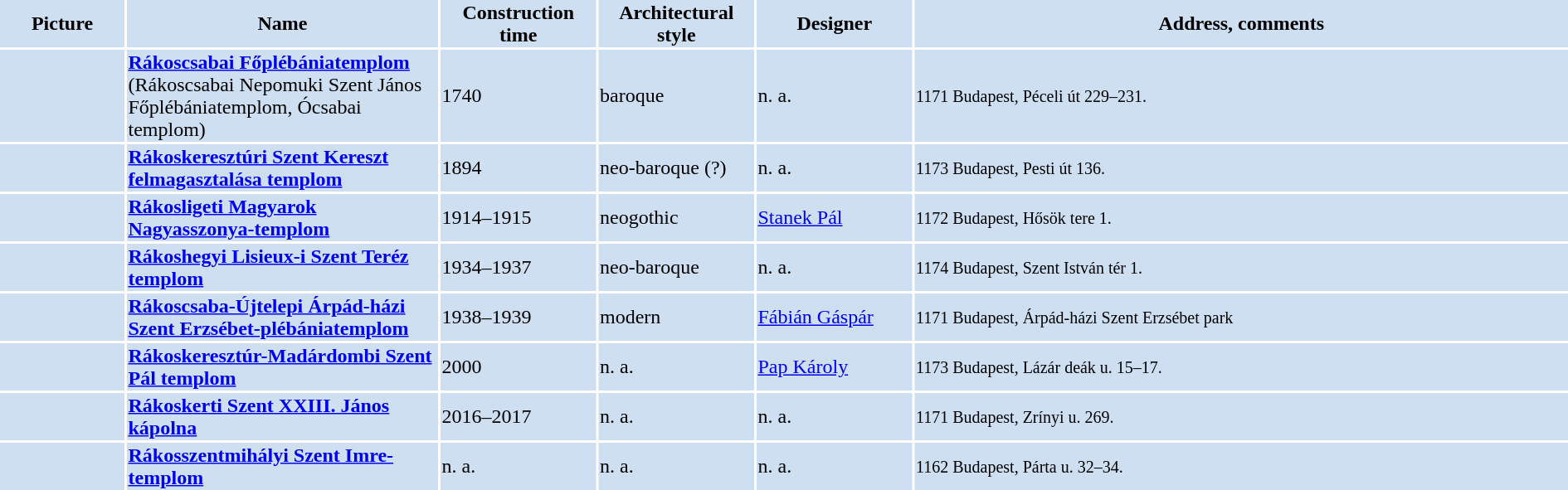<table width="100%">
<tr>
<th bgcolor="#CEDFF2" width="8%">Picture</th>
<th bgcolor="#CEDFF2" width="20%">Name</th>
<th bgcolor="#CEDFF2" width="10%">Construction time</th>
<th bgcolor="#CEDFF2" width="10%">Architectural style</th>
<th bgcolor="#CEDFF2" width="10%">Designer</th>
<th bgcolor="#CEDFF2" width="42%">Address, comments</th>
</tr>
<tr>
<td bgcolor="#CEDFF2"></td>
<td bgcolor="#CEDFF2"><strong><a href='#'>Rákoscsabai Főplébániatemplom</a></strong> (Rákoscsabai Nepomuki Szent János Főplébániatemplom, Ócsabai templom)</td>
<td bgcolor="#CEDFF2">1740</td>
<td bgcolor="#CEDFF2">baroque</td>
<td bgcolor="#CEDFF2">n. a.</td>
<td bgcolor="#CEDFF2"><small>	1171 Budapest, Péceli út 229–231. </small></td>
</tr>
<tr>
<td bgcolor="#CEDFF2"></td>
<td bgcolor="#CEDFF2"><strong><a href='#'>Rákoskeresztúri Szent Kereszt felmagasztalása templom</a></strong></td>
<td bgcolor="#CEDFF2">1894</td>
<td bgcolor="#CEDFF2">neo-baroque (?)</td>
<td bgcolor="#CEDFF2">n. a.</td>
<td bgcolor="#CEDFF2"><small>1173 Budapest, Pesti út 136. </small></td>
</tr>
<tr>
<td bgcolor="#CEDFF2"></td>
<td bgcolor="#CEDFF2"><strong><a href='#'>Rákosligeti Magyarok Nagyasszonya-templom</a></strong></td>
<td bgcolor="#CEDFF2">1914–1915</td>
<td bgcolor="#CEDFF2">neogothic</td>
<td bgcolor="#CEDFF2"><a href='#'>Stanek Pál</a></td>
<td bgcolor="#CEDFF2"><small>1172 Budapest, Hősök tere 1.</small></td>
</tr>
<tr>
<td bgcolor="#CEDFF2"></td>
<td bgcolor="#CEDFF2"><strong><a href='#'>Rákoshegyi Lisieux-i Szent Teréz templom</a></strong></td>
<td bgcolor="#CEDFF2">1934–1937</td>
<td bgcolor="#CEDFF2">neo-baroque</td>
<td bgcolor="#CEDFF2">n. a.</td>
<td bgcolor="#CEDFF2"><small>1174 Budapest, Szent István tér 1. </small></td>
</tr>
<tr>
<td bgcolor="#CEDFF2"></td>
<td bgcolor="#CEDFF2"><strong><a href='#'>Rákoscsaba-Újtelepi Árpád-házi Szent Erzsébet-plébániatemplom</a></strong></td>
<td bgcolor="#CEDFF2">1938–1939</td>
<td bgcolor="#CEDFF2">modern</td>
<td bgcolor="#CEDFF2"><a href='#'>Fábián Gáspár</a></td>
<td bgcolor="#CEDFF2"><small>1171 Budapest, Árpád-házi Szent Erzsébet park  </small></td>
</tr>
<tr>
<td bgcolor="#CEDFF2"></td>
<td bgcolor="#CEDFF2"><strong><a href='#'>Rákoskeresztúr-Madárdombi Szent Pál templom</a></strong></td>
<td bgcolor="#CEDFF2">2000</td>
<td bgcolor="#CEDFF2">n. a.</td>
<td bgcolor="#CEDFF2"><a href='#'>Pap Károly</a></td>
<td bgcolor="#CEDFF2"><small>1173 Budapest, Lázár deák u. 15–17. </small></td>
</tr>
<tr>
<td bgcolor="#CEDFF2"></td>
<td bgcolor="#CEDFF2"><strong><a href='#'>Rákoskerti Szent XXIII. János kápolna</a></strong></td>
<td bgcolor="#CEDFF2">2016–2017</td>
<td bgcolor="#CEDFF2">n. a.</td>
<td bgcolor="#CEDFF2">n. a.</td>
<td bgcolor="#CEDFF2"><small>1171 Budapest, Zrínyi u. 269. </small></td>
</tr>
<tr>
<td bgcolor="#CEDFF2"></td>
<td bgcolor="#CEDFF2"><strong><a href='#'>Rákosszentmihályi Szent Imre-templom</a></strong></td>
<td bgcolor="#CEDFF2">n. a.</td>
<td bgcolor="#CEDFF2">n. a.</td>
<td bgcolor="#CEDFF2">n. a.</td>
<td bgcolor="#CEDFF2"><small>1162 Budapest, Párta u. 32–34.</small></td>
</tr>
</table>
